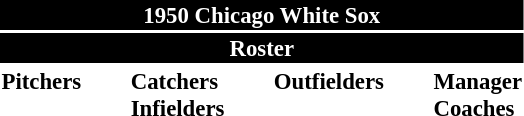<table class="toccolours" style="font-size: 95%;">
<tr>
<th colspan="10" style="background-color: black; color: white; text-align: center;">1950 Chicago White Sox</th>
</tr>
<tr>
<td colspan="10" style="background-color: black; color: white; text-align: center;"><strong>Roster</strong></td>
</tr>
<tr>
<td valign="top"><strong>Pitchers</strong><br>















</td>
<td width="25px"></td>
<td valign="top"><strong>Catchers</strong><br>




<strong>Infielders</strong>










</td>
<td width="25px"></td>
<td valign="top"><strong>Outfielders</strong><br>








</td>
<td width="25px"></td>
<td valign="top"><strong>Manager</strong><br>

<strong>Coaches</strong>


</td>
</tr>
</table>
